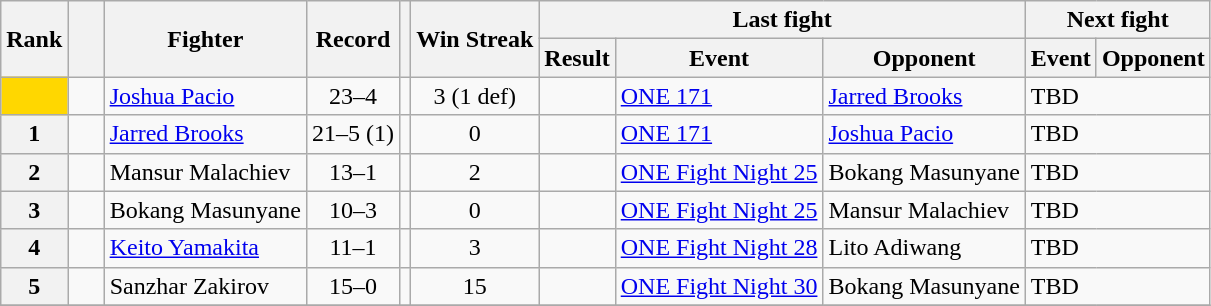<table class="wikitable" style="display: inline-table;">
<tr>
<th rowspan=2>Rank</th>
<th width=3% rowspan=2></th>
<th rowspan=2>Fighter</th>
<th rowspan=2>Record</th>
<th rowspan=2></th>
<th rowspan=2>Win Streak</th>
<th colspan=3>Last fight</th>
<th colspan=2>Next fight</th>
</tr>
<tr>
<th>Result</th>
<th>Event</th>
<th>Opponent</th>
<th>Event</th>
<th>Opponent</th>
</tr>
<tr>
<th style="background:gold"></th>
<td></td>
<td><a href='#'>Joshua Pacio</a></td>
<td align="center">23–4</td>
<td align="center"></td>
<td align="center">3 (1 def)</td>
<td></td>
<td><a href='#'>ONE 171</a></td>
<td><a href='#'>Jarred Brooks</a></td>
<td colspan="2">TBD</td>
</tr>
<tr>
<th>1</th>
<td></td>
<td><a href='#'>Jarred Brooks</a></td>
<td align="center">21–5 (1)</td>
<td align="center"></td>
<td align=center>0</td>
<td></td>
<td><a href='#'>ONE 171</a></td>
<td><a href='#'>Joshua Pacio</a></td>
<td colspan="2">TBD</td>
</tr>
<tr>
<th>2</th>
<td></td>
<td>Mansur Malachiev</td>
<td align="center">13–1</td>
<td align="center"></td>
<td align=center>2</td>
<td></td>
<td><a href='#'>ONE Fight Night 25</a></td>
<td>Bokang Masunyane</td>
<td colspan=2>TBD</td>
</tr>
<tr>
<th>3</th>
<td></td>
<td>Bokang Masunyane</td>
<td align="center">10–3</td>
<td align="center"></td>
<td align=center>0</td>
<td></td>
<td><a href='#'>ONE Fight Night 25</a></td>
<td>Mansur Malachiev</td>
<td colspan=2>TBD</td>
</tr>
<tr>
<th>4</th>
<td></td>
<td><a href='#'>Keito Yamakita</a></td>
<td align="center">11–1</td>
<td align="center"></td>
<td align=center>3</td>
<td></td>
<td><a href='#'>ONE Fight Night 28</a></td>
<td>Lito Adiwang</td>
<td colspan="2">TBD</td>
</tr>
<tr>
<th>5</th>
<td></td>
<td>Sanzhar Zakirov</td>
<td align="center">15–0</td>
<td align="center"></td>
<td align=center>15</td>
<td></td>
<td><a href='#'>ONE Fight Night 30</a></td>
<td>Bokang Masunyane</td>
<td colspan="2">TBD</td>
</tr>
<tr>
</tr>
</table>
